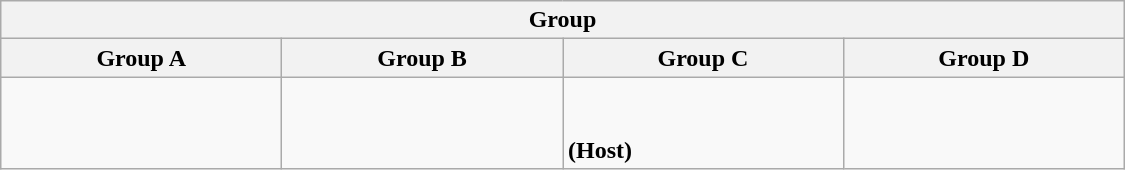<table class="wikitable" width=750>
<tr>
<th colspan="4">Group</th>
</tr>
<tr>
<th width=25%>Group A</th>
<th width=25%>Group B</th>
<th width=25%>Group C</th>
<th width=25%>Group D</th>
</tr>
<tr>
<td><br><br>
<br>
</td>
<td><br> <br>
 <br>
</td>
<td><br> <br>
 <strong>(Host)</strong><br>
</td>
<td><br> <br>
 <br>
</td>
</tr>
</table>
